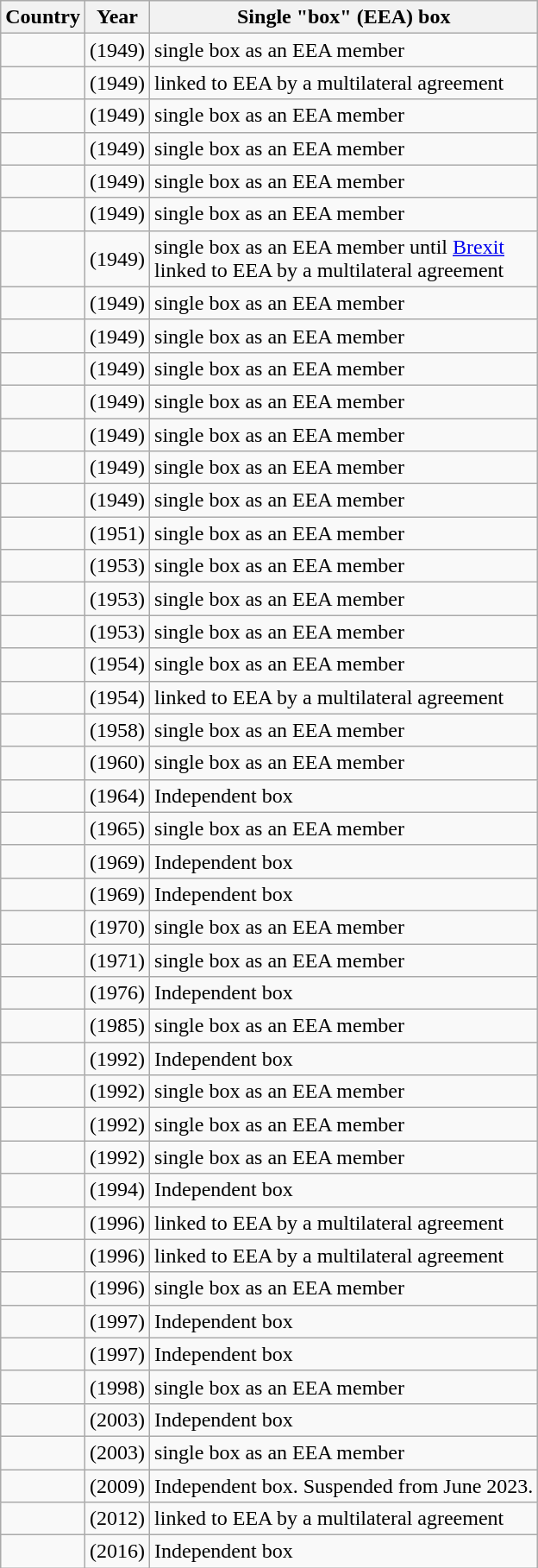<table class = "wikitable sortable">
<tr>
<th>Country</th>
<th>Year</th>
<th>Single "box" (EEA) box</th>
</tr>
<tr>
<td></td>
<td>(1949)</td>
<td>single box as an EEA member</td>
</tr>
<tr>
<td></td>
<td>(1949)</td>
<td>linked to EEA by a multilateral agreement</td>
</tr>
<tr>
<td></td>
<td>(1949)</td>
<td>single box as an EEA member</td>
</tr>
<tr>
<td></td>
<td>(1949)</td>
<td>single box as an EEA member</td>
</tr>
<tr>
<td></td>
<td>(1949)</td>
<td>single box as an EEA member</td>
</tr>
<tr>
<td></td>
<td>(1949)</td>
<td>single box as an EEA member</td>
</tr>
<tr>
<td></td>
<td>(1949)</td>
<td>single box as an EEA member until <a href='#'>Brexit</a><br>linked to EEA by a multilateral agreement</td>
</tr>
<tr>
<td></td>
<td>(1949)</td>
<td>single box as an EEA member</td>
</tr>
<tr>
<td></td>
<td>(1949)</td>
<td>single box as an EEA member</td>
</tr>
<tr>
<td></td>
<td>(1949)</td>
<td>single box as an EEA member</td>
</tr>
<tr>
<td></td>
<td>(1949)</td>
<td>single box as an EEA member</td>
</tr>
<tr>
<td></td>
<td>(1949)</td>
<td>single box as an EEA member</td>
</tr>
<tr>
<td></td>
<td>(1949)</td>
<td>single box as an EEA member</td>
</tr>
<tr>
<td></td>
<td>(1949)</td>
<td>single box as an EEA member</td>
</tr>
<tr>
<td></td>
<td>(1951)</td>
<td>single box as an EEA member</td>
</tr>
<tr>
<td></td>
<td>(1953)</td>
<td>single box as an EEA member</td>
</tr>
<tr>
<td></td>
<td>(1953)</td>
<td>single box as an EEA member</td>
</tr>
<tr>
<td></td>
<td>(1953)</td>
<td>single box as an EEA member</td>
</tr>
<tr>
<td></td>
<td>(1954)</td>
<td>single box as an EEA member</td>
</tr>
<tr>
<td></td>
<td>(1954)</td>
<td>linked to EEA by a multilateral agreement</td>
</tr>
<tr>
<td></td>
<td>(1958)</td>
<td>single box as an EEA member</td>
</tr>
<tr>
<td></td>
<td>(1960)</td>
<td>single box as an EEA member</td>
</tr>
<tr>
<td></td>
<td>(1964)</td>
<td>Independent box</td>
</tr>
<tr>
<td></td>
<td>(1965)</td>
<td>single box as an EEA member</td>
</tr>
<tr>
<td></td>
<td>(1969)</td>
<td>Independent box</td>
</tr>
<tr>
<td></td>
<td>(1969)</td>
<td>Independent box</td>
</tr>
<tr>
<td></td>
<td>(1970)</td>
<td>single box as an EEA member</td>
</tr>
<tr>
<td></td>
<td>(1971)</td>
<td>single box as an EEA member</td>
</tr>
<tr>
<td></td>
<td>(1976)</td>
<td>Independent box</td>
</tr>
<tr>
<td></td>
<td>(1985)</td>
<td>single box as an EEA member</td>
</tr>
<tr>
<td></td>
<td>(1992)</td>
<td>Independent box</td>
</tr>
<tr>
<td></td>
<td>(1992)</td>
<td>single box as an EEA member</td>
</tr>
<tr>
<td></td>
<td>(1992)</td>
<td>single box as an EEA member</td>
</tr>
<tr>
<td></td>
<td>(1992)</td>
<td>single box as an EEA member</td>
</tr>
<tr>
<td></td>
<td>(1994)</td>
<td>Independent box</td>
</tr>
<tr>
<td></td>
<td>(1996)</td>
<td>linked to EEA by a multilateral agreement</td>
</tr>
<tr>
<td></td>
<td>(1996)</td>
<td>linked to EEA by a multilateral agreement</td>
</tr>
<tr>
<td></td>
<td>(1996)</td>
<td>single box as an EEA member</td>
</tr>
<tr>
<td></td>
<td>(1997)</td>
<td>Independent box</td>
</tr>
<tr>
<td></td>
<td>(1997)</td>
<td>Independent box</td>
</tr>
<tr>
<td></td>
<td>(1998)</td>
<td>single box as an EEA member</td>
</tr>
<tr>
<td></td>
<td>(2003)</td>
<td>Independent box</td>
</tr>
<tr>
<td></td>
<td>(2003)</td>
<td>single box as an EEA member</td>
</tr>
<tr>
<td></td>
<td>(2009)</td>
<td>Independent box. Suspended from June 2023.</td>
</tr>
<tr>
<td></td>
<td>(2012)</td>
<td>linked to EEA by a multilateral agreement</td>
</tr>
<tr>
<td></td>
<td>(2016)</td>
<td>Independent box</td>
</tr>
</table>
